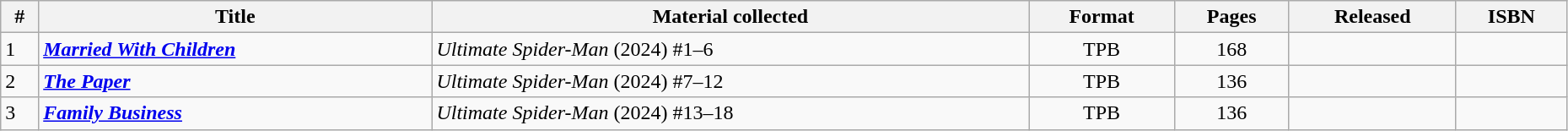<table class="wikitable sortable" width=98%>
<tr>
<th class="unsortable">#</th>
<th class="unsortable">Title</th>
<th>Material collected</th>
<th class="unsortable">Format</th>
<th>Pages</th>
<th>Released</th>
<th class="unsortable">ISBN</th>
</tr>
<tr>
<td>1</td>
<td><strong><em><a href='#'>Married With Children</a></em></strong></td>
<td><em>Ultimate Spider-Man</em> (2024) #1–6</td>
<td style="text-align: center;">TPB</td>
<td style="text-align: center;">168</td>
<td></td>
<td></td>
</tr>
<tr>
<td>2</td>
<td><strong><em><a href='#'>The Paper</a></em></strong></td>
<td><em>Ultimate Spider-Man</em> (2024) #7–12</td>
<td style="text-align: center;">TPB</td>
<td style="text-align: center;">136</td>
<td></td>
<td></td>
</tr>
<tr>
<td>3</td>
<td><strong><em><a href='#'>Family Business</a></em></strong></td>
<td><em>Ultimate Spider-Man</em> (2024) #13–18</td>
<td style="text-align: center;">TPB</td>
<td style="text-align: center;">136</td>
<td></td>
<td></td>
</tr>
</table>
